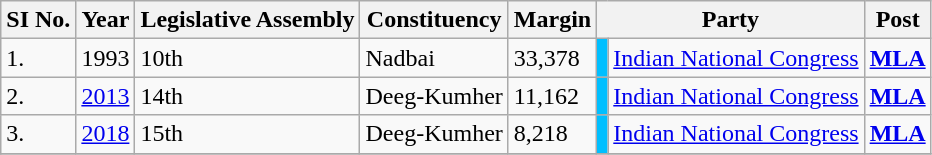<table class ="wikitable">
<tr>
<th>SI No.</th>
<th>Year</th>
<th>Legislative Assembly</th>
<th>Constituency</th>
<th>Margin</th>
<th Colspan=2>Party</th>
<th>Post</th>
</tr>
<tr>
<td>1.</td>
<td>1993</td>
<td>10th</td>
<td>Nadbai</td>
<td>33,378</td>
<td bgcolor=#00BFFF></td>
<td><a href='#'>Indian National Congress</a></td>
<td><strong><a href='#'>MLA</a></strong></td>
</tr>
<tr>
<td>2.</td>
<td><a href='#'>2013</a></td>
<td>14th</td>
<td>Deeg-Kumher</td>
<td>11,162</td>
<td bgcolor=#00BFFF></td>
<td><a href='#'>Indian National Congress</a></td>
<td><strong><a href='#'>MLA</a></strong></td>
</tr>
<tr>
<td>3.</td>
<td><a href='#'>2018</a></td>
<td>15th</td>
<td>Deeg-Kumher</td>
<td>8,218</td>
<td bgcolor=#00BFFF></td>
<td><a href='#'>Indian National Congress</a></td>
<td><strong><a href='#'>MLA</a></strong></td>
</tr>
<tr .>
</tr>
</table>
